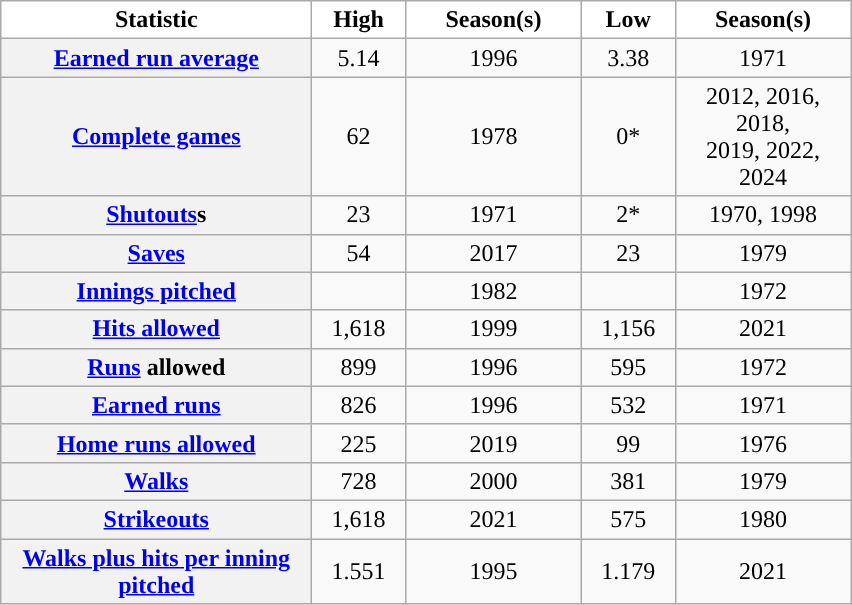<table class="wikitable sortable plainrowheaders" style="text-align:center">
<tr>
<th width="200px" scope="col" style="background-color:#ffffff; border-top:#">Statistic</th>
<th width="55px" class="unsortable" scope="col" style="background-color:#ffffff; border-top:#">High</th>
<th width="110px" scope="col" style="background-color:#ffffff; border-top:#">Season(s)</th>
<th width="55px" class="unsortable" scope="col" style="background-color:#ffffff; border-top:#">Low</th>
<th width="110px" scope="col" style="background-color:#ffffff; border-top:#">Season(s)</th>
</tr>
<tr>
<th scope="row" style="text-align:center"><a href='#'>Earned run average</a></th>
<td>5.14</td>
<td>1996</td>
<td>3.38</td>
<td>1971</td>
</tr>
<tr>
<th scope="row" style="text-align:center"><a href='#'>Complete games</a></th>
<td>62</td>
<td>1978</td>
<td>0*</td>
<td>2012, 2016, 2018,<br>2019, 2022, 2024</td>
</tr>
<tr>
<th scope="row" style="text-align:center"><a href='#'>Shutouts</a>s</th>
<td>23</td>
<td>1971</td>
<td>2*</td>
<td>1970, 1998</td>
</tr>
<tr>
<th scope="row" style="text-align:center"><a href='#'>Saves</a></th>
<td>54</td>
<td>2017</td>
<td>23</td>
<td>1979</td>
</tr>
<tr>
<th scope="row" style="text-align:center"><a href='#'>Innings pitched</a></th>
<td></td>
<td>1982</td>
<td></td>
<td>1972</td>
</tr>
<tr>
<th scope="row" style="text-align:center"><a href='#'>Hits allowed</a></th>
<td>1,618</td>
<td>1999</td>
<td>1,156</td>
<td>2021</td>
</tr>
<tr>
<th scope="row" style="text-align:center"><a href='#'>Runs</a> allowed</th>
<td>899</td>
<td>1996</td>
<td>595</td>
<td>1972</td>
</tr>
<tr>
<th scope="row" style="text-align:center"><a href='#'>Earned runs</a></th>
<td>826</td>
<td>1996</td>
<td>532</td>
<td>1971</td>
</tr>
<tr>
<th scope="row" style="text-align:center"><a href='#'>Home runs allowed</a></th>
<td>225</td>
<td>2019</td>
<td>99</td>
<td>1976</td>
</tr>
<tr>
<th scope="row" style="text-align:center"><a href='#'>Walks</a></th>
<td>728</td>
<td>2000</td>
<td>381</td>
<td>1979</td>
</tr>
<tr>
<th scope="row" style="text-align:center"><a href='#'>Strikeouts</a></th>
<td>1,618</td>
<td>2021</td>
<td>575</td>
<td>1980</td>
</tr>
<tr>
<th scope="row" style="text-align:center"><a href='#'>Walks plus hits per inning pitched</a></th>
<td>1.551</td>
<td>1995</td>
<td>1.179</td>
<td>2021</td>
</tr>
</table>
